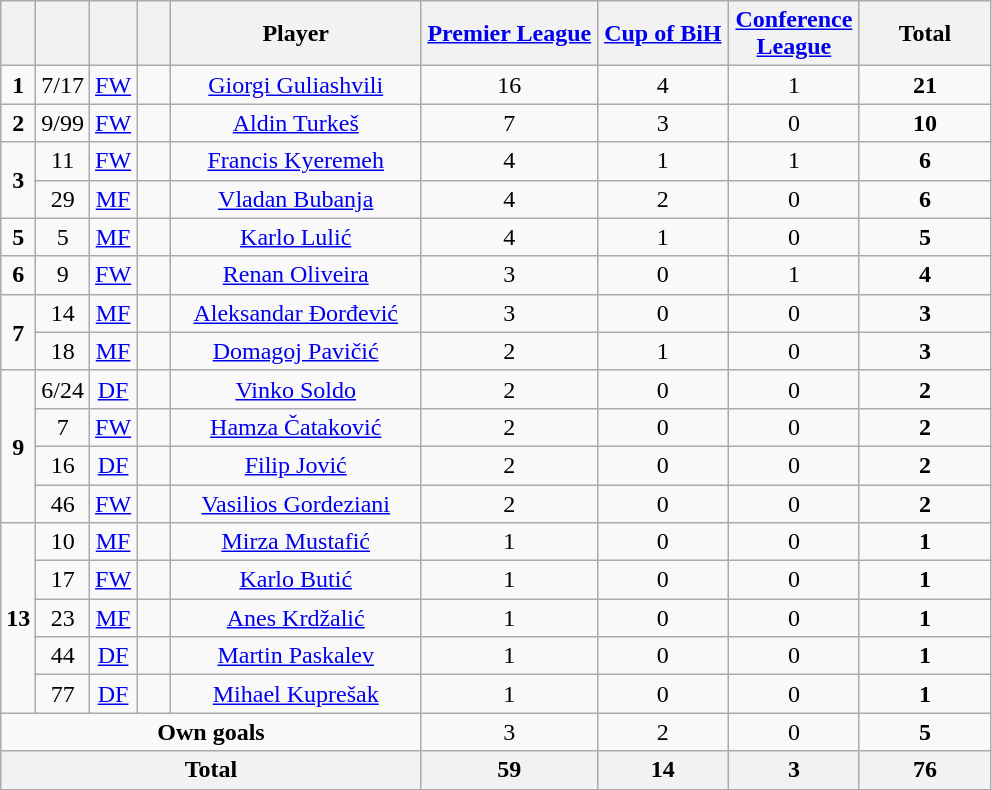<table class="wikitable sortable" style="text-align:center">
<tr>
<th width=15></th>
<th width=15></th>
<th width=15></th>
<th width=15></th>
<th width=160>Player</th>
<th width=110><a href='#'>Premier League</a></th>
<th width=80><a href='#'>Cup of BiH</a></th>
<th width=80><a href='#'>Conference League</a></th>
<th width=80>Total</th>
</tr>
<tr>
<td><strong>1</strong></td>
<td>7/17</td>
<td><a href='#'>FW</a></td>
<td></td>
<td><a href='#'>Giorgi Guliashvili</a></td>
<td>16 </td>
<td>4 </td>
<td>1 </td>
<td><strong>21</strong> </td>
</tr>
<tr>
<td><strong>2</strong></td>
<td>9/99</td>
<td><a href='#'>FW</a></td>
<td></td>
<td><a href='#'>Aldin Turkeš</a></td>
<td>7 </td>
<td>3 </td>
<td>0 </td>
<td><strong>10</strong> </td>
</tr>
<tr>
<td rowspan=2><strong>3</strong></td>
<td>11</td>
<td><a href='#'>FW</a></td>
<td></td>
<td><a href='#'>Francis Kyeremeh</a></td>
<td>4 </td>
<td>1 </td>
<td>1 </td>
<td><strong>6</strong> </td>
</tr>
<tr>
<td>29</td>
<td><a href='#'>MF</a></td>
<td></td>
<td><a href='#'>Vladan Bubanja</a></td>
<td>4 </td>
<td>2 </td>
<td>0 </td>
<td><strong>6</strong> </td>
</tr>
<tr>
<td><strong>5</strong></td>
<td>5</td>
<td><a href='#'>MF</a></td>
<td></td>
<td><a href='#'>Karlo Lulić</a></td>
<td>4 </td>
<td>1 </td>
<td>0 </td>
<td><strong>5</strong> </td>
</tr>
<tr>
<td><strong>6</strong></td>
<td>9</td>
<td><a href='#'>FW</a></td>
<td></td>
<td><a href='#'>Renan Oliveira</a></td>
<td>3 </td>
<td>0 </td>
<td>1 </td>
<td><strong>4</strong> </td>
</tr>
<tr>
<td rowspan=2><strong>7</strong></td>
<td>14</td>
<td><a href='#'>MF</a></td>
<td></td>
<td><a href='#'>Aleksandar Đorđević</a></td>
<td>3 </td>
<td>0 </td>
<td>0 </td>
<td><strong>3</strong> </td>
</tr>
<tr>
<td>18</td>
<td><a href='#'>MF</a></td>
<td></td>
<td><a href='#'>Domagoj Pavičić</a></td>
<td>2 </td>
<td>1 </td>
<td>0 </td>
<td><strong>3</strong> </td>
</tr>
<tr>
<td rowspan=4><strong>9</strong></td>
<td>6/24</td>
<td><a href='#'>DF</a></td>
<td></td>
<td><a href='#'>Vinko Soldo</a></td>
<td>2 </td>
<td>0 </td>
<td>0 </td>
<td><strong>2</strong> </td>
</tr>
<tr>
<td>7</td>
<td><a href='#'>FW</a></td>
<td></td>
<td><a href='#'>Hamza Čataković</a></td>
<td>2 </td>
<td>0 </td>
<td>0 </td>
<td><strong>2</strong> </td>
</tr>
<tr>
<td>16</td>
<td><a href='#'>DF</a></td>
<td></td>
<td><a href='#'>Filip Jović</a></td>
<td>2 </td>
<td>0 </td>
<td>0 </td>
<td><strong>2</strong> </td>
</tr>
<tr>
<td>46</td>
<td><a href='#'>FW</a></td>
<td></td>
<td><a href='#'>Vasilios Gordeziani</a></td>
<td>2 </td>
<td>0 </td>
<td>0 </td>
<td><strong>2</strong> </td>
</tr>
<tr>
<td rowspan=5><strong>13</strong></td>
<td>10</td>
<td><a href='#'>MF</a></td>
<td></td>
<td><a href='#'>Mirza Mustafić</a></td>
<td>1 </td>
<td>0 </td>
<td>0 </td>
<td><strong>1</strong> </td>
</tr>
<tr>
<td>17</td>
<td><a href='#'>FW</a></td>
<td></td>
<td><a href='#'>Karlo Butić</a></td>
<td>1 </td>
<td>0 </td>
<td>0 </td>
<td><strong>1</strong> </td>
</tr>
<tr>
<td>23</td>
<td><a href='#'>MF</a></td>
<td></td>
<td><a href='#'>Anes Krdžalić</a></td>
<td>1 </td>
<td>0 </td>
<td>0 </td>
<td><strong>1</strong> </td>
</tr>
<tr>
<td>44</td>
<td><a href='#'>DF</a></td>
<td></td>
<td><a href='#'>Martin Paskalev</a></td>
<td>1 </td>
<td>0 </td>
<td>0 </td>
<td><strong>1</strong> </td>
</tr>
<tr>
<td>77</td>
<td><a href='#'>DF</a></td>
<td></td>
<td><a href='#'>Mihael Kuprešak</a></td>
<td>1</td>
<td>0</td>
<td>0</td>
<td><strong>1</strong></td>
</tr>
<tr>
<td colspan=5><strong>Own goals</strong></td>
<td>3 </td>
<td>2 </td>
<td>0 </td>
<td><strong>5</strong> </td>
</tr>
<tr>
<th colspan=5>Total</th>
<th>59</th>
<th>14</th>
<th>3</th>
<th>76</th>
</tr>
</table>
